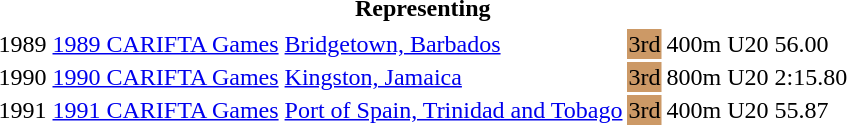<table>
<tr>
<th colspan="6">Representing </th>
</tr>
<tr>
</tr>
<tr>
<td rowspan=1>1989</td>
<td><a href='#'>1989 CARIFTA Games</a></td>
<td><a href='#'>Bridgetown, Barbados</a></td>
<td bgcolor=cc9966>3rd</td>
<td>400m U20</td>
<td>56.00</td>
</tr>
<tr>
<td rowspan=1>1990</td>
<td><a href='#'>1990 CARIFTA Games</a></td>
<td><a href='#'>Kingston, Jamaica</a></td>
<td bgcolor=cc9966>3rd</td>
<td>800m U20</td>
<td>2:15.80</td>
</tr>
<tr>
<td rowspan=1>1991</td>
<td><a href='#'>1991 CARIFTA Games</a></td>
<td><a href='#'>Port of Spain, Trinidad and Tobago </a></td>
<td bgcolor=cc9966>3rd</td>
<td>400m U20</td>
<td>55.87</td>
</tr>
<tr>
</tr>
</table>
